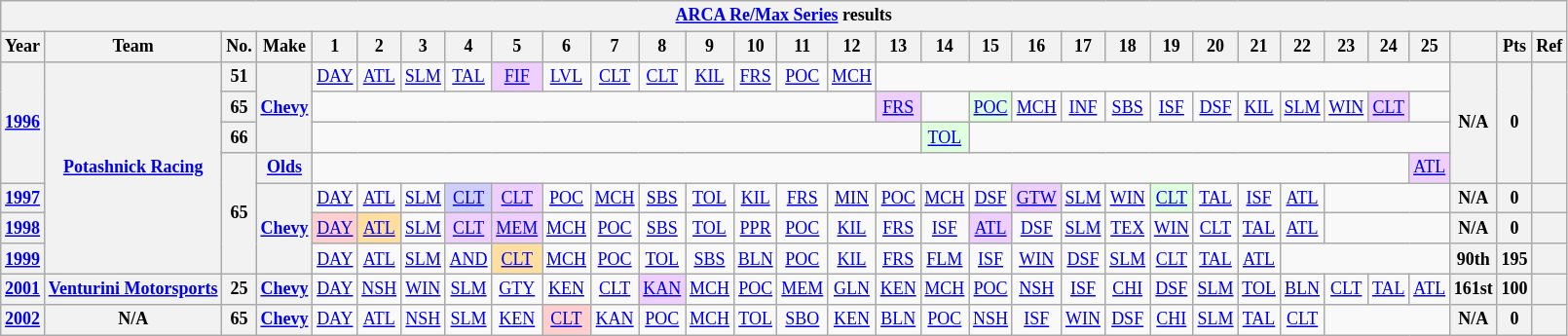<table class="wikitable" style="text-align:center; font-size:75%">
<tr>
<th colspan="34"><a href='#'>ARCA Re/Max Series</a> results</th>
</tr>
<tr>
<th>Year</th>
<th>Team</th>
<th>No.</th>
<th>Make</th>
<th>1</th>
<th>2</th>
<th>3</th>
<th>4</th>
<th>5</th>
<th>6</th>
<th>7</th>
<th>8</th>
<th>9</th>
<th>10</th>
<th>11</th>
<th>12</th>
<th>13</th>
<th>14</th>
<th>15</th>
<th>16</th>
<th>17</th>
<th>18</th>
<th>19</th>
<th>20</th>
<th>21</th>
<th>22</th>
<th>23</th>
<th>24</th>
<th>25</th>
<th></th>
<th>Pts</th>
<th>Ref</th>
</tr>
<tr>
<th rowspan=4><a href='#'>1996</a></th>
<th rowspan=7><a href='#'>Potashnick Racing</a></th>
<th>51</th>
<th rowspan=3><a href='#'>Chevy</a></th>
<td><a href='#'>DAY</a></td>
<td><a href='#'>ATL</a></td>
<td><a href='#'>SLM</a></td>
<td><a href='#'>TAL</a></td>
<td style="background:#EFCFFF;"><a href='#'>FIF</a><br></td>
<td><a href='#'>LVL</a></td>
<td><a href='#'>CLT</a></td>
<td><a href='#'>CLT</a></td>
<td><a href='#'>KIL</a></td>
<td><a href='#'>FRS</a></td>
<td><a href='#'>POC</a></td>
<td><a href='#'>MCH</a></td>
<td colspan=13></td>
<th rowspan=4>N/A</th>
<th rowspan=4>0</th>
<th rowspan=4></th>
</tr>
<tr>
<th>65</th>
<td colspan=12></td>
<td style="background:#EFCFFF;"><a href='#'>FRS</a><br></td>
<td></td>
<td style="background:#DFFFDF;"><a href='#'>POC</a><br></td>
<td><a href='#'>MCH</a></td>
<td><a href='#'>INF</a></td>
<td><a href='#'>SBS</a></td>
<td><a href='#'>ISF</a></td>
<td><a href='#'>DSF</a></td>
<td><a href='#'>KIL</a></td>
<td><a href='#'>SLM</a></td>
<td><a href='#'>WIN</a></td>
<td style="background:#EFCFFF;"><a href='#'>CLT</a><br></td>
<td></td>
</tr>
<tr>
<th>66</th>
<td colspan=13></td>
<td style="background:#DFFFDF;"><a href='#'>TOL</a><br></td>
<td colspan=11></td>
</tr>
<tr>
<th rowspan=4>65</th>
<th><a href='#'>Olds</a></th>
<td colspan=24></td>
<td style="background:#EFCFFF;"><a href='#'>ATL</a><br></td>
</tr>
<tr>
<th><a href='#'>1997</a></th>
<th rowspan=3><a href='#'>Chevy</a></th>
<td><a href='#'>DAY</a></td>
<td><a href='#'>ATL</a></td>
<td><a href='#'>SLM</a></td>
<td style="background:#CFCFFF;"><a href='#'>CLT</a><br></td>
<td style="background:#EFCFFF;"><a href='#'>CLT</a><br></td>
<td><a href='#'>POC</a></td>
<td><a href='#'>MCH</a></td>
<td><a href='#'>SBS</a></td>
<td><a href='#'>TOL</a></td>
<td><a href='#'>KIL</a></td>
<td><a href='#'>FRS</a></td>
<td><a href='#'>MIN</a></td>
<td><a href='#'>POC</a></td>
<td><a href='#'>MCH</a></td>
<td><a href='#'>DSF</a></td>
<td style="background:#EFCFFF;"><a href='#'>GTW</a><br></td>
<td><a href='#'>SLM</a></td>
<td><a href='#'>WIN</a></td>
<td style="background:#DFFFDF;"><a href='#'>CLT</a><br></td>
<td><a href='#'>TAL</a></td>
<td><a href='#'>ISF</a></td>
<td><a href='#'>ATL</a></td>
<td colspan=3></td>
<th>N/A</th>
<th>0</th>
<th></th>
</tr>
<tr>
<th><a href='#'>1998</a></th>
<td style="background:#FFCFCF;"><a href='#'>DAY</a><br></td>
<td style="background:#FFDF9F;"><a href='#'>ATL</a><br></td>
<td><a href='#'>SLM</a></td>
<td style="background:#EFCFFF;"><a href='#'>CLT</a><br></td>
<td style="background:#EFCFFF;"><a href='#'>MEM</a><br></td>
<td><a href='#'>MCH</a></td>
<td><a href='#'>POC</a></td>
<td><a href='#'>SBS</a></td>
<td><a href='#'>TOL</a></td>
<td><a href='#'>PPR</a></td>
<td><a href='#'>POC</a></td>
<td><a href='#'>KIL</a></td>
<td><a href='#'>FRS</a></td>
<td><a href='#'>ISF</a></td>
<td style="background:#EFCFFF;"><a href='#'>ATL</a><br></td>
<td><a href='#'>DSF</a></td>
<td><a href='#'>SLM</a></td>
<td><a href='#'>TEX</a></td>
<td><a href='#'>WIN</a></td>
<td><a href='#'>CLT</a></td>
<td><a href='#'>TAL</a></td>
<td><a href='#'>ATL</a></td>
<td colspan=3></td>
<th>N/A</th>
<th>0</th>
<th></th>
</tr>
<tr>
<th><a href='#'>1999</a></th>
<td><a href='#'>DAY</a></td>
<td><a href='#'>ATL</a></td>
<td><a href='#'>SLM</a></td>
<td><a href='#'>AND</a></td>
<td style="background:#FFDF9F;"><a href='#'>CLT</a><br></td>
<td><a href='#'>MCH</a></td>
<td><a href='#'>POC</a></td>
<td><a href='#'>TOL</a></td>
<td><a href='#'>SBS</a></td>
<td><a href='#'>BLN</a></td>
<td><a href='#'>POC</a></td>
<td><a href='#'>KIL</a></td>
<td><a href='#'>FRS</a></td>
<td><a href='#'>FLM</a></td>
<td><a href='#'>ISF</a></td>
<td><a href='#'>WIN</a></td>
<td><a href='#'>DSF</a></td>
<td><a href='#'>SLM</a></td>
<td><a href='#'>CLT</a></td>
<td><a href='#'>TAL</a></td>
<td><a href='#'>ATL</a></td>
<td colspan=4></td>
<th>90th</th>
<th>195</th>
<th></th>
</tr>
<tr>
<th><a href='#'>2001</a></th>
<th><a href='#'>Venturini Motorsports</a></th>
<th>25</th>
<th><a href='#'>Chevy</a></th>
<td><a href='#'>DAY</a></td>
<td><a href='#'>NSH</a></td>
<td><a href='#'>WIN</a></td>
<td><a href='#'>SLM</a></td>
<td><a href='#'>GTY</a></td>
<td><a href='#'>KEN</a></td>
<td><a href='#'>CLT</a></td>
<td style="background:#EFCFFF;"><a href='#'>KAN</a><br></td>
<td><a href='#'>MCH</a></td>
<td><a href='#'>POC</a></td>
<td><a href='#'>MEM</a></td>
<td><a href='#'>GLN</a></td>
<td><a href='#'>KEN</a></td>
<td><a href='#'>MCH</a></td>
<td><a href='#'>POC</a></td>
<td><a href='#'>NSH</a></td>
<td><a href='#'>ISF</a></td>
<td><a href='#'>CHI</a></td>
<td><a href='#'>DSF</a></td>
<td><a href='#'>SLM</a></td>
<td><a href='#'>TOL</a></td>
<td><a href='#'>BLN</a></td>
<td><a href='#'>CLT</a></td>
<td><a href='#'>TAL</a></td>
<td><a href='#'>ATL</a></td>
<th>161st</th>
<th>100</th>
<th></th>
</tr>
<tr>
<th><a href='#'>2002</a></th>
<th>N/A</th>
<th>65</th>
<th><a href='#'>Chevy</a></th>
<td><a href='#'>DAY</a></td>
<td><a href='#'>ATL</a></td>
<td><a href='#'>NSH</a></td>
<td><a href='#'>SLM</a></td>
<td><a href='#'>KEN</a></td>
<td style="background:#FFCFCF;"><a href='#'>CLT</a><br></td>
<td><a href='#'>KAN</a></td>
<td><a href='#'>POC</a></td>
<td><a href='#'>MCH</a></td>
<td><a href='#'>TOL</a></td>
<td><a href='#'>SBO</a></td>
<td><a href='#'>KEN</a></td>
<td><a href='#'>BLN</a></td>
<td><a href='#'>POC</a></td>
<td><a href='#'>NSH</a></td>
<td><a href='#'>ISF</a></td>
<td><a href='#'>WIN</a></td>
<td><a href='#'>DSF</a></td>
<td><a href='#'>CHI</a></td>
<td><a href='#'>SLM</a></td>
<td><a href='#'>TAL</a></td>
<td><a href='#'>CLT</a></td>
<td colspan=3></td>
<th>N/A</th>
<th>0</th>
<th></th>
</tr>
</table>
